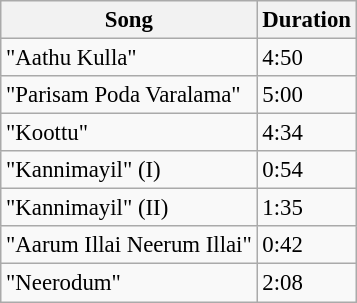<table class="wikitable" style="font-size:95%;">
<tr>
<th>Song</th>
<th>Duration</th>
</tr>
<tr>
<td>"Aathu Kulla"</td>
<td>4:50</td>
</tr>
<tr>
<td>"Parisam Poda Varalama"</td>
<td>5:00</td>
</tr>
<tr>
<td>"Koottu"</td>
<td>4:34</td>
</tr>
<tr>
<td>"Kannimayil" (I)</td>
<td>0:54</td>
</tr>
<tr>
<td>"Kannimayil" (II)</td>
<td>1:35</td>
</tr>
<tr>
<td>"Aarum Illai Neerum Illai"</td>
<td>0:42</td>
</tr>
<tr>
<td>"Neerodum"</td>
<td>2:08</td>
</tr>
</table>
